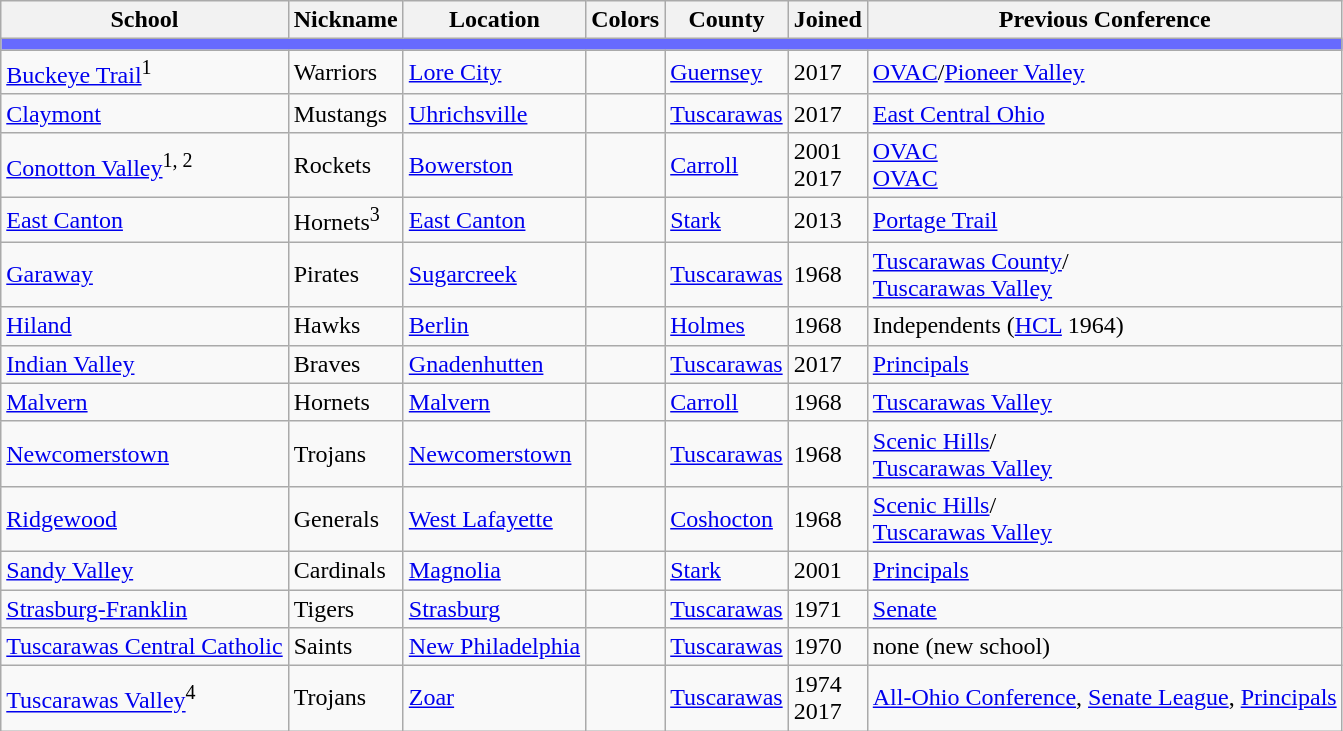<table class="wikitable sortable">
<tr>
<th>School</th>
<th>Nickname</th>
<th>Location</th>
<th>Colors</th>
<th>County</th>
<th>Joined</th>
<th>Previous Conference</th>
</tr>
<tr>
<th colspan="7" style="background:#676AFE;"></th>
</tr>
<tr>
<td><a href='#'>Buckeye Trail</a><sup>1</sup></td>
<td>Warriors</td>
<td><a href='#'>Lore City</a></td>
<td> </td>
<td><a href='#'>Guernsey</a></td>
<td>2017</td>
<td><a href='#'>OVAC</a>/<a href='#'>Pioneer Valley</a></td>
</tr>
<tr>
<td><a href='#'>Claymont</a></td>
<td>Mustangs</td>
<td><a href='#'>Uhrichsville</a></td>
<td> </td>
<td><a href='#'>Tuscarawas</a></td>
<td>2017</td>
<td><a href='#'>East Central Ohio</a></td>
</tr>
<tr>
<td><a href='#'>Conotton Valley</a><sup>1, 2</sup></td>
<td>Rockets</td>
<td><a href='#'>Bowerston</a></td>
<td> </td>
<td><a href='#'>Carroll</a></td>
<td>2001<br>2017</td>
<td><a href='#'>OVAC</a><br><a href='#'>OVAC</a></td>
</tr>
<tr>
<td><a href='#'>East Canton</a></td>
<td>Hornets<sup>3</sup></td>
<td><a href='#'>East Canton</a></td>
<td> </td>
<td><a href='#'>Stark</a></td>
<td>2013</td>
<td><a href='#'>Portage Trail</a></td>
</tr>
<tr>
<td><a href='#'>Garaway</a></td>
<td>Pirates</td>
<td><a href='#'>Sugarcreek</a></td>
<td>  </td>
<td><a href='#'>Tuscarawas</a></td>
<td>1968</td>
<td><a href='#'>Tuscarawas County</a>/<br><a href='#'>Tuscarawas Valley</a></td>
</tr>
<tr>
<td><a href='#'>Hiland</a></td>
<td>Hawks</td>
<td><a href='#'>Berlin</a></td>
<td>  </td>
<td><a href='#'>Holmes</a></td>
<td>1968</td>
<td>Independents (<a href='#'>HCL</a> 1964)</td>
</tr>
<tr>
<td><a href='#'>Indian Valley</a></td>
<td>Braves</td>
<td><a href='#'>Gnadenhutten</a></td>
<td> </td>
<td><a href='#'>Tuscarawas</a></td>
<td>2017</td>
<td><a href='#'>Principals</a></td>
</tr>
<tr>
<td><a href='#'>Malvern</a></td>
<td>Hornets</td>
<td><a href='#'>Malvern</a></td>
<td> </td>
<td><a href='#'>Carroll</a></td>
<td>1968</td>
<td><a href='#'>Tuscarawas Valley</a></td>
</tr>
<tr>
<td><a href='#'>Newcomerstown</a></td>
<td>Trojans</td>
<td><a href='#'>Newcomerstown</a></td>
<td> </td>
<td><a href='#'>Tuscarawas</a></td>
<td>1968</td>
<td><a href='#'>Scenic Hills</a>/<br><a href='#'>Tuscarawas Valley</a></td>
</tr>
<tr>
<td><a href='#'>Ridgewood</a></td>
<td>Generals</td>
<td><a href='#'>West Lafayette</a></td>
<td> </td>
<td><a href='#'>Coshocton</a></td>
<td>1968</td>
<td><a href='#'>Scenic Hills</a>/<br><a href='#'>Tuscarawas Valley</a></td>
</tr>
<tr>
<td><a href='#'>Sandy Valley</a></td>
<td>Cardinals</td>
<td><a href='#'>Magnolia</a></td>
<td>  </td>
<td><a href='#'>Stark</a></td>
<td>2001</td>
<td><a href='#'>Principals</a></td>
</tr>
<tr>
<td><a href='#'>Strasburg-Franklin</a></td>
<td>Tigers</td>
<td><a href='#'>Strasburg</a></td>
<td> </td>
<td><a href='#'>Tuscarawas</a></td>
<td>1971</td>
<td><a href='#'>Senate</a></td>
</tr>
<tr>
<td><a href='#'>Tuscarawas Central Catholic</a></td>
<td>Saints</td>
<td><a href='#'>New Philadelphia</a></td>
<td>  </td>
<td><a href='#'>Tuscarawas</a></td>
<td>1970</td>
<td>none (new school)</td>
</tr>
<tr>
<td><a href='#'>Tuscarawas Valley</a><sup>4</sup></td>
<td>Trojans</td>
<td><a href='#'>Zoar</a></td>
<td> </td>
<td><a href='#'>Tuscarawas</a></td>
<td>1974<br>2017</td>
<td><a href='#'>All-Ohio Conference</a>, <a href='#'>Senate League</a>, <a href='#'>Principals</a></td>
</tr>
</table>
